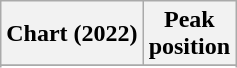<table class="wikitable plainrowheaders" style="text-align:center">
<tr>
<th scope="col">Chart (2022)</th>
<th scope="col">Peak<br>position</th>
</tr>
<tr>
</tr>
<tr>
</tr>
</table>
